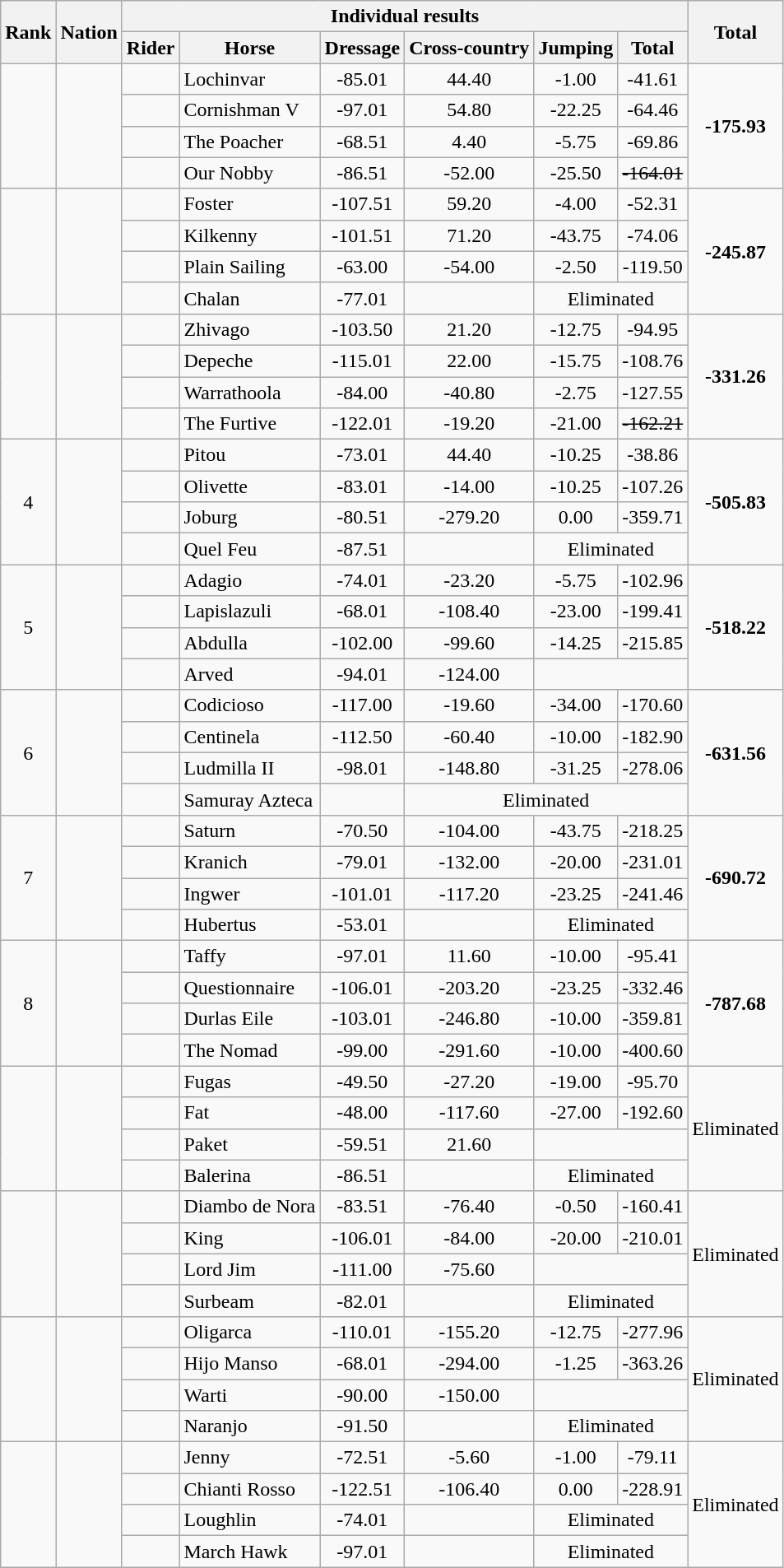<table class="wikitable sortable" style="text-align:center">
<tr>
<th rowspan=2>Rank</th>
<th rowspan=2>Nation</th>
<th colspan=6>Individual results</th>
<th rowspan=2>Total</th>
</tr>
<tr>
<th>Rider</th>
<th>Horse</th>
<th>Dressage</th>
<th>Cross-country</th>
<th>Jumping</th>
<th>Total</th>
</tr>
<tr>
<td rowspan=4></td>
<td align=left rowspan=4></td>
<td align=left></td>
<td align=left>Lochinvar</td>
<td>-85.01</td>
<td>44.40</td>
<td>-1.00</td>
<td>-41.61</td>
<td rowspan=4><strong>-175.93</strong></td>
</tr>
<tr>
<td align=left></td>
<td align=left>Cornishman V</td>
<td>-97.01</td>
<td>54.80</td>
<td>-22.25</td>
<td>-64.46</td>
</tr>
<tr>
<td align=left></td>
<td align=left>The Poacher</td>
<td>-68.51</td>
<td>4.40</td>
<td>-5.75</td>
<td>-69.86</td>
</tr>
<tr>
<td align=left></td>
<td align=left>Our Nobby</td>
<td>-86.51</td>
<td>-52.00</td>
<td>-25.50</td>
<td><s>-164.01</s></td>
</tr>
<tr>
<td rowspan=4></td>
<td align=left rowspan=4></td>
<td align=left></td>
<td align=left>Foster</td>
<td>-107.51</td>
<td>59.20</td>
<td>-4.00</td>
<td>-52.31</td>
<td rowspan=4><strong>-245.87</strong></td>
</tr>
<tr>
<td align=left></td>
<td align=left>Kilkenny</td>
<td>-101.51</td>
<td>71.20</td>
<td>-43.75</td>
<td>-74.06</td>
</tr>
<tr>
<td align=left></td>
<td align=left>Plain Sailing</td>
<td>-63.00</td>
<td>-54.00</td>
<td>-2.50</td>
<td>-119.50</td>
</tr>
<tr>
<td align=left></td>
<td align=left>Chalan</td>
<td>-77.01</td>
<td></td>
<td colspan=2>Eliminated</td>
</tr>
<tr>
<td rowspan=4></td>
<td align=left rowspan=4></td>
<td align=left></td>
<td align=left>Zhivago</td>
<td>-103.50</td>
<td>21.20</td>
<td>-12.75</td>
<td>-94.95</td>
<td rowspan="4"><strong>-331.26</strong></td>
</tr>
<tr>
<td align=left></td>
<td align=left>Depeche</td>
<td>-115.01</td>
<td>22.00</td>
<td>-15.75</td>
<td>-108.76</td>
</tr>
<tr>
<td align=left></td>
<td align=left>Warrathoola</td>
<td>-84.00</td>
<td>-40.80</td>
<td>-2.75</td>
<td>-127.55</td>
</tr>
<tr>
<td align=left></td>
<td align=left>The Furtive</td>
<td>-122.01</td>
<td>-19.20</td>
<td>-21.00</td>
<td><s>-162.21</s></td>
</tr>
<tr>
<td rowspan=4>4</td>
<td align=left rowspan=4></td>
<td align=left></td>
<td align=left>Pitou</td>
<td>-73.01</td>
<td>44.40</td>
<td>-10.25</td>
<td>-38.86</td>
<td rowspan=4><strong>-505.83</strong></td>
</tr>
<tr>
<td align=left></td>
<td align=left>Olivette</td>
<td>-83.01</td>
<td>-14.00</td>
<td>-10.25</td>
<td>-107.26</td>
</tr>
<tr>
<td align=left></td>
<td align=left>Joburg</td>
<td>-80.51</td>
<td>-279.20</td>
<td>0.00</td>
<td>-359.71</td>
</tr>
<tr>
<td align=left></td>
<td align=left>Quel Feu</td>
<td>-87.51</td>
<td></td>
<td colspan=2>Eliminated</td>
</tr>
<tr>
<td rowspan=4>5</td>
<td align=left rowspan=4></td>
<td align=left></td>
<td align=left>Adagio</td>
<td>-74.01</td>
<td>-23.20</td>
<td>-5.75</td>
<td>-102.96</td>
<td rowspan=4><strong>-518.22</strong></td>
</tr>
<tr>
<td align=left></td>
<td align=left>Lapislazuli</td>
<td>-68.01</td>
<td>-108.40</td>
<td>-23.00</td>
<td>-199.41</td>
</tr>
<tr>
<td align=left></td>
<td align=left>Abdulla</td>
<td>-102.00</td>
<td>-99.60</td>
<td>-14.25</td>
<td>-215.85</td>
</tr>
<tr>
<td align=left></td>
<td align=left>Arved</td>
<td>-94.01</td>
<td>-124.00</td>
<td colspan=2></td>
</tr>
<tr>
<td rowspan=4>6</td>
<td align=left rowspan=4></td>
<td align=left></td>
<td align=left>Codicioso</td>
<td>-117.00</td>
<td>-19.60</td>
<td>-34.00</td>
<td>-170.60</td>
<td rowspan=4><strong>-631.56</strong></td>
</tr>
<tr>
<td align=left></td>
<td align=left>Centinela</td>
<td>-112.50</td>
<td>-60.40</td>
<td>-10.00</td>
<td>-182.90</td>
</tr>
<tr>
<td align=left></td>
<td align=left>Ludmilla II</td>
<td>-98.01</td>
<td>-148.80</td>
<td>-31.25</td>
<td>-278.06</td>
</tr>
<tr>
<td align=left></td>
<td align=left>Samuray Azteca</td>
<td></td>
<td colspan=3>Eliminated</td>
</tr>
<tr>
<td rowspan=4>7</td>
<td align=left rowspan=4></td>
<td align=left></td>
<td align=left>Saturn</td>
<td>-70.50</td>
<td>-104.00</td>
<td>-43.75</td>
<td>-218.25</td>
<td rowspan=4><strong>-690.72</strong></td>
</tr>
<tr>
<td align=left></td>
<td align=left>Kranich</td>
<td>-79.01</td>
<td>-132.00</td>
<td>-20.00</td>
<td>-231.01</td>
</tr>
<tr>
<td align=left></td>
<td align=left>Ingwer</td>
<td>-101.01</td>
<td>-117.20</td>
<td>-23.25</td>
<td>-241.46</td>
</tr>
<tr>
<td align=left></td>
<td align=left>Hubertus</td>
<td>-53.01</td>
<td></td>
<td colspan=2>Eliminated</td>
</tr>
<tr>
<td rowspan=4>8</td>
<td align=left rowspan=4></td>
<td align=left></td>
<td align=left>Taffy</td>
<td>-97.01</td>
<td>11.60</td>
<td>-10.00</td>
<td>-95.41</td>
<td rowspan=4><strong>-787.68</strong></td>
</tr>
<tr>
<td align=left></td>
<td align=left>Questionnaire</td>
<td>-106.01</td>
<td>-203.20</td>
<td>-23.25</td>
<td>-332.46</td>
</tr>
<tr>
<td align=left></td>
<td align=left>Durlas Eile</td>
<td>-103.01</td>
<td>-246.80</td>
<td>-10.00</td>
<td>-359.81</td>
</tr>
<tr>
<td align=left></td>
<td align=left>The Nomad</td>
<td>-99.00</td>
<td>-291.60</td>
<td>-10.00</td>
<td>-400.60</td>
</tr>
<tr>
<td rowspan=4></td>
<td align=left rowspan=4></td>
<td align=left></td>
<td align=left>Fugas</td>
<td>-49.50</td>
<td>-27.20</td>
<td>-19.00</td>
<td>-95.70</td>
<td rowspan=4>Eliminated</td>
</tr>
<tr>
<td align=left></td>
<td align=left>Fat</td>
<td>-48.00</td>
<td>-117.60</td>
<td>-27.00</td>
<td>-192.60</td>
</tr>
<tr>
<td align=left></td>
<td align=left>Paket</td>
<td>-59.51</td>
<td>21.60</td>
<td colspan=2></td>
</tr>
<tr>
<td align=left></td>
<td align=left>Balerina</td>
<td>-86.51</td>
<td></td>
<td colspan=2>Eliminated</td>
</tr>
<tr>
<td rowspan=4></td>
<td align=left rowspan=4></td>
<td align=left></td>
<td align=left>Diambo de Nora</td>
<td>-83.51</td>
<td>-76.40</td>
<td>-0.50</td>
<td>-160.41</td>
<td rowspan=4>Eliminated</td>
</tr>
<tr>
<td align=left></td>
<td align=left>King</td>
<td>-106.01</td>
<td>-84.00</td>
<td>-20.00</td>
<td>-210.01</td>
</tr>
<tr>
<td align=left></td>
<td align=left>Lord Jim</td>
<td>-111.00</td>
<td>-75.60</td>
<td colspan=2></td>
</tr>
<tr>
<td align=left></td>
<td align=left>Surbeam</td>
<td>-82.01</td>
<td></td>
<td colspan=2>Eliminated</td>
</tr>
<tr>
<td rowspan=4></td>
<td align=left rowspan=4></td>
<td align=left></td>
<td align=left>Oligarca</td>
<td>-110.01</td>
<td>-155.20</td>
<td>-12.75</td>
<td>-277.96</td>
<td rowspan=4>Eliminated</td>
</tr>
<tr>
<td align=left></td>
<td align=left>Hijo Manso</td>
<td>-68.01</td>
<td>-294.00</td>
<td>-1.25</td>
<td>-363.26</td>
</tr>
<tr>
<td align=left></td>
<td align=left>Warti</td>
<td>-90.00</td>
<td>-150.00</td>
<td colspan=2></td>
</tr>
<tr>
<td align=left></td>
<td align=left>Naranjo</td>
<td>-91.50</td>
<td></td>
<td colspan=2>Eliminated</td>
</tr>
<tr>
<td rowspan=4></td>
<td align=left rowspan=4></td>
<td align=left></td>
<td align=left>Jenny</td>
<td>-72.51</td>
<td>-5.60</td>
<td>-1.00</td>
<td>-79.11</td>
<td rowspan=4>Eliminated</td>
</tr>
<tr>
<td align=left></td>
<td align=left>Chianti Rosso</td>
<td>-122.51</td>
<td>-106.40</td>
<td>0.00</td>
<td>-228.91</td>
</tr>
<tr>
<td align=left></td>
<td align=left>Loughlin</td>
<td>-74.01</td>
<td></td>
<td colspan=2>Eliminated</td>
</tr>
<tr>
<td align=left></td>
<td align=left>March Hawk</td>
<td>-97.01</td>
<td></td>
<td colspan=2>Eliminated</td>
</tr>
</table>
